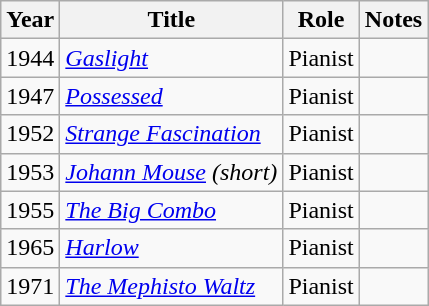<table class="wikitable">
<tr the mephisto waltz>
<th>Year</th>
<th>Title</th>
<th>Role</th>
<th>Notes</th>
</tr>
<tr>
<td>1944</td>
<td><em><a href='#'>Gaslight</a></em></td>
<td>Pianist</td>
<td></td>
</tr>
<tr>
<td>1947</td>
<td><em><a href='#'>Possessed</a></em></td>
<td>Pianist</td>
<td></td>
</tr>
<tr>
<td>1952</td>
<td><em><a href='#'>Strange Fascination</a></em></td>
<td>Pianist</td>
<td></td>
</tr>
<tr>
<td>1953</td>
<td><em><a href='#'>Johann Mouse</a> (short)</em></td>
<td>Pianist</td>
<td></td>
</tr>
<tr>
<td>1955</td>
<td><em><a href='#'>The Big Combo</a></em></td>
<td>Pianist</td>
<td Uncredited, (final film role)></td>
</tr>
<tr>
<td>1965</td>
<td><em><a href='#'>Harlow</a></em></td>
<td>Pianist</td>
<td></td>
</tr>
<tr>
<td>1971</td>
<td><em><a href='#'>The Mephisto Waltz</a></em></td>
<td>Pianist</td>
<td></td>
</tr>
</table>
